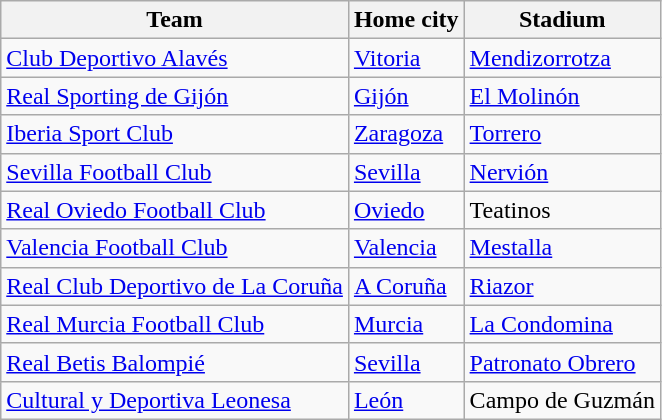<table class="wikitable sortable">
<tr>
<th>Team</th>
<th>Home city</th>
<th>Stadium</th>
</tr>
<tr>
<td><a href='#'>Club Deportivo Alavés</a></td>
<td><a href='#'>Vitoria</a></td>
<td><a href='#'>Mendizorrotza</a></td>
</tr>
<tr>
<td><a href='#'>Real Sporting de Gijón</a></td>
<td><a href='#'>Gijón</a></td>
<td><a href='#'>El Molinón</a></td>
</tr>
<tr>
<td><a href='#'>Iberia Sport Club</a></td>
<td><a href='#'>Zaragoza</a></td>
<td><a href='#'>Torrero</a></td>
</tr>
<tr>
<td><a href='#'>Sevilla Football Club</a></td>
<td><a href='#'>Sevilla</a></td>
<td><a href='#'>Nervión</a></td>
</tr>
<tr>
<td><a href='#'>Real Oviedo Football Club</a></td>
<td><a href='#'>Oviedo</a></td>
<td>Teatinos</td>
</tr>
<tr>
<td><a href='#'>Valencia Football Club</a></td>
<td><a href='#'>Valencia</a></td>
<td><a href='#'>Mestalla</a></td>
</tr>
<tr>
<td><a href='#'>Real Club Deportivo de La Coruña</a></td>
<td><a href='#'>A Coruña</a></td>
<td><a href='#'>Riazor</a></td>
</tr>
<tr>
<td><a href='#'>Real Murcia Football Club</a></td>
<td><a href='#'>Murcia</a></td>
<td><a href='#'>La Condomina</a></td>
</tr>
<tr>
<td><a href='#'>Real Betis Balompié</a></td>
<td><a href='#'>Sevilla</a></td>
<td><a href='#'>Patronato Obrero</a></td>
</tr>
<tr>
<td><a href='#'>Cultural y Deportiva Leonesa</a></td>
<td><a href='#'>León</a></td>
<td>Campo de Guzmán</td>
</tr>
</table>
